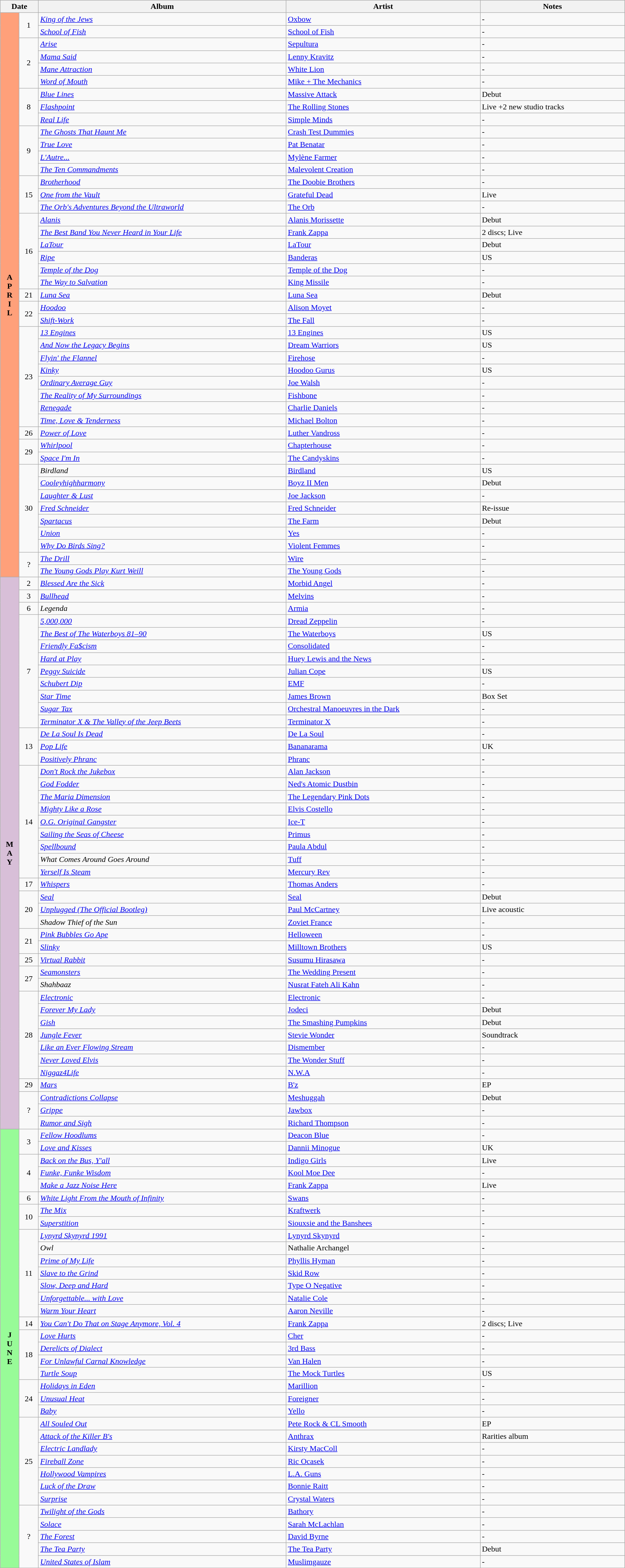<table class="wikitable" width="100%">
<tr>
<th colspan="2">Date</th>
<th>Album</th>
<th>Artist</th>
<th>Notes</th>
</tr>
<tr>
<td rowspan="45" valign="center" align="center" style="background:#FFA07A; textcolor:#000;"><strong>A<br>P<br>R<br>I<br>L</strong></td>
<td rowspan="2" align="center">1</td>
<td><em><a href='#'>King of the Jews</a></em></td>
<td><a href='#'>Oxbow</a></td>
<td>-</td>
</tr>
<tr>
<td><em><a href='#'>School of Fish</a></em></td>
<td><a href='#'>School of Fish</a></td>
<td>-</td>
</tr>
<tr>
<td rowspan="4" align="center">2</td>
<td><em><a href='#'>Arise</a></em></td>
<td><a href='#'>Sepultura</a></td>
<td>-</td>
</tr>
<tr>
<td><em><a href='#'>Mama Said</a></em></td>
<td><a href='#'>Lenny Kravitz</a></td>
<td>-</td>
</tr>
<tr>
<td><em><a href='#'>Mane Attraction</a></em></td>
<td><a href='#'>White Lion</a></td>
<td>-</td>
</tr>
<tr>
<td><em><a href='#'>Word of Mouth</a></em></td>
<td><a href='#'>Mike + The Mechanics</a></td>
<td>-</td>
</tr>
<tr>
<td rowspan="3" align="center">8</td>
<td><em><a href='#'>Blue Lines</a></em></td>
<td><a href='#'>Massive Attack</a></td>
<td>Debut</td>
</tr>
<tr>
<td><em><a href='#'>Flashpoint</a></em></td>
<td><a href='#'>The Rolling Stones</a></td>
<td>Live +2 new studio tracks</td>
</tr>
<tr>
<td><em><a href='#'>Real Life</a></em></td>
<td><a href='#'>Simple Minds</a></td>
<td>-</td>
</tr>
<tr>
<td rowspan="4" align="center">9</td>
<td><em><a href='#'>The Ghosts That Haunt Me</a></em></td>
<td><a href='#'>Crash Test Dummies</a></td>
<td>-</td>
</tr>
<tr>
<td><em><a href='#'>True Love</a></em></td>
<td><a href='#'>Pat Benatar</a></td>
<td>-</td>
</tr>
<tr>
<td><em><a href='#'>L'Autre...</a></em></td>
<td><a href='#'>Mylène Farmer</a></td>
<td>-</td>
</tr>
<tr>
<td><em><a href='#'>The Ten Commandments</a></em></td>
<td><a href='#'>Malevolent Creation</a></td>
<td>-</td>
</tr>
<tr>
<td rowspan="3" align="center">15</td>
<td><em><a href='#'>Brotherhood</a></em></td>
<td><a href='#'>The Doobie Brothers</a></td>
<td>-</td>
</tr>
<tr>
<td><em><a href='#'>One from the Vault</a></em></td>
<td><a href='#'>Grateful Dead</a></td>
<td>Live</td>
</tr>
<tr>
<td><em><a href='#'>The Orb's Adventures Beyond the Ultraworld</a></em></td>
<td><a href='#'>The Orb</a></td>
<td>-</td>
</tr>
<tr>
<td rowspan="6" align="center">16</td>
<td><em><a href='#'>Alanis</a></em></td>
<td><a href='#'>Alanis Morissette</a></td>
<td>Debut</td>
</tr>
<tr>
<td><em><a href='#'>The Best Band You Never Heard in Your Life</a></em></td>
<td><a href='#'>Frank Zappa</a></td>
<td>2 discs; Live</td>
</tr>
<tr>
<td><em><a href='#'>LaTour</a></em></td>
<td><a href='#'>LaTour</a></td>
<td>Debut</td>
</tr>
<tr>
<td><em><a href='#'>Ripe</a></em></td>
<td><a href='#'>Banderas</a></td>
<td>US</td>
</tr>
<tr>
<td><em><a href='#'>Temple of the Dog</a></em></td>
<td><a href='#'>Temple of the Dog</a></td>
<td>-</td>
</tr>
<tr>
<td><em><a href='#'>The Way to Salvation</a></em></td>
<td><a href='#'>King Missile</a></td>
<td>-</td>
</tr>
<tr>
<td style="text-align:center;">21</td>
<td><em><a href='#'>Luna Sea</a></em></td>
<td><a href='#'>Luna Sea</a></td>
<td>Debut</td>
</tr>
<tr>
<td rowspan="2" align="center">22</td>
<td><em><a href='#'>Hoodoo</a></em></td>
<td><a href='#'>Alison Moyet</a></td>
<td>-</td>
</tr>
<tr>
<td><em><a href='#'>Shift-Work</a></em></td>
<td><a href='#'>The Fall</a></td>
<td>-</td>
</tr>
<tr>
<td rowspan="8" align="center">23</td>
<td><em><a href='#'>13 Engines</a></em></td>
<td><a href='#'>13 Engines</a></td>
<td>US</td>
</tr>
<tr>
<td><em><a href='#'>And Now the Legacy Begins</a></em></td>
<td><a href='#'>Dream Warriors</a></td>
<td>US</td>
</tr>
<tr>
<td><em><a href='#'>Flyin' the Flannel</a></em></td>
<td><a href='#'>Firehose</a></td>
<td>-</td>
</tr>
<tr>
<td><em><a href='#'>Kinky</a></em></td>
<td><a href='#'>Hoodoo Gurus</a></td>
<td>US</td>
</tr>
<tr>
<td><em><a href='#'>Ordinary Average Guy</a></em></td>
<td><a href='#'>Joe Walsh</a></td>
<td>-</td>
</tr>
<tr>
<td><em><a href='#'>The Reality of My Surroundings</a></em></td>
<td><a href='#'>Fishbone</a></td>
<td>-</td>
</tr>
<tr>
<td><em><a href='#'>Renegade</a></em></td>
<td><a href='#'>Charlie Daniels</a></td>
<td>-</td>
</tr>
<tr>
<td><em><a href='#'>Time, Love & Tenderness</a></em></td>
<td><a href='#'>Michael Bolton</a></td>
<td>-</td>
</tr>
<tr>
<td rowspan="1" align="center">26</td>
<td><em><a href='#'>Power of Love</a></em></td>
<td><a href='#'>Luther Vandross</a></td>
<td>-</td>
</tr>
<tr>
<td rowspan="2" align="center">29</td>
<td><em><a href='#'>Whirlpool</a></em></td>
<td><a href='#'>Chapterhouse</a></td>
<td>-</td>
</tr>
<tr>
<td><em><a href='#'>Space I'm In</a></em></td>
<td><a href='#'>The Candyskins</a></td>
<td>-</td>
</tr>
<tr>
<td rowspan="7" align="center">30</td>
<td><em>Birdland</em></td>
<td><a href='#'>Birdland</a></td>
<td>US</td>
</tr>
<tr>
<td><em><a href='#'>Cooleyhighharmony</a></em></td>
<td><a href='#'>Boyz II Men</a></td>
<td>Debut</td>
</tr>
<tr>
<td><em><a href='#'>Laughter & Lust</a></em></td>
<td><a href='#'>Joe Jackson</a></td>
<td>-</td>
</tr>
<tr>
<td><em><a href='#'>Fred Schneider</a></em></td>
<td><a href='#'>Fred Schneider</a></td>
<td>Re-issue</td>
</tr>
<tr>
<td><em><a href='#'>Spartacus</a></em></td>
<td><a href='#'>The Farm</a></td>
<td>Debut</td>
</tr>
<tr>
<td><em><a href='#'>Union</a></em></td>
<td><a href='#'>Yes</a></td>
<td>-</td>
</tr>
<tr>
<td><em><a href='#'>Why Do Birds Sing?</a></em></td>
<td><a href='#'>Violent Femmes</a></td>
<td>-</td>
</tr>
<tr>
<td rowspan="2" align="center">?</td>
<td><em><a href='#'>The Drill</a></em></td>
<td><a href='#'>Wire</a></td>
<td>–</td>
</tr>
<tr>
<td><em><a href='#'>The Young Gods Play Kurt Weill</a></em></td>
<td><a href='#'>The Young Gods</a></td>
<td>-</td>
</tr>
<tr>
<td rowspan="44" valign="center" align="center" style="background:#D8BFD8; textcolor:#000;"><strong>M<br>A<br>Y</strong></td>
<td align="center">2</td>
<td><em><a href='#'>Blessed Are the Sick</a></em></td>
<td><a href='#'>Morbid Angel</a></td>
<td>-</td>
</tr>
<tr>
<td align="center">3</td>
<td><em><a href='#'>Bullhead</a></em></td>
<td><a href='#'>Melvins</a></td>
<td>-</td>
</tr>
<tr>
<td align="center">6</td>
<td><em>Legenda</em></td>
<td><a href='#'>Armia</a></td>
<td>-</td>
</tr>
<tr>
<td rowspan="9" align="center">7</td>
<td><em><a href='#'>5,000,000</a></em></td>
<td><a href='#'>Dread Zeppelin</a></td>
<td>-</td>
</tr>
<tr>
<td><em><a href='#'>The Best of The Waterboys 81–90</a></em></td>
<td><a href='#'>The Waterboys</a></td>
<td>US</td>
</tr>
<tr>
<td><em><a href='#'>Friendly Fa$cism</a></em></td>
<td><a href='#'>Consolidated</a></td>
<td>-</td>
</tr>
<tr>
<td><em><a href='#'>Hard at Play</a></em></td>
<td><a href='#'>Huey Lewis and the News</a></td>
<td>-</td>
</tr>
<tr>
<td><em><a href='#'>Peggy Suicide</a></em></td>
<td><a href='#'>Julian Cope</a></td>
<td>US</td>
</tr>
<tr>
<td><em><a href='#'>Schubert Dip</a></em></td>
<td><a href='#'>EMF</a></td>
<td>-</td>
</tr>
<tr>
<td><em><a href='#'>Star Time</a></em></td>
<td><a href='#'>James Brown</a></td>
<td>Box Set</td>
</tr>
<tr>
<td><em><a href='#'>Sugar Tax</a></em></td>
<td><a href='#'>Orchestral Manoeuvres in the Dark</a></td>
<td>-</td>
</tr>
<tr>
<td><em><a href='#'>Terminator X & The Valley of the Jeep Beets</a></em></td>
<td><a href='#'>Terminator X</a></td>
<td>-</td>
</tr>
<tr>
<td rowspan="3" align="center">13</td>
<td><em><a href='#'>De La Soul Is Dead</a></em></td>
<td><a href='#'>De La Soul</a></td>
<td>-</td>
</tr>
<tr>
<td><em><a href='#'>Pop Life</a></em></td>
<td><a href='#'>Bananarama</a></td>
<td>UK</td>
</tr>
<tr>
<td><em><a href='#'>Positively Phranc</a></em></td>
<td><a href='#'>Phranc</a></td>
<td>-</td>
</tr>
<tr>
<td rowspan="9" align="center">14</td>
<td><em><a href='#'>Don't Rock the Jukebox</a></em></td>
<td><a href='#'>Alan Jackson</a></td>
<td>-</td>
</tr>
<tr>
<td><em><a href='#'>God Fodder</a></em></td>
<td><a href='#'>Ned's Atomic Dustbin</a></td>
<td>-</td>
</tr>
<tr>
<td><em><a href='#'>The Maria Dimension</a></em></td>
<td><a href='#'>The Legendary Pink Dots</a></td>
<td>-</td>
</tr>
<tr>
<td><em><a href='#'>Mighty Like a Rose</a></em></td>
<td><a href='#'>Elvis Costello</a></td>
<td>-</td>
</tr>
<tr>
<td><em><a href='#'>O.G. Original Gangster</a></em></td>
<td><a href='#'>Ice-T</a></td>
<td>-</td>
</tr>
<tr>
<td><em><a href='#'>Sailing the Seas of Cheese</a></em></td>
<td><a href='#'>Primus</a></td>
<td>-</td>
</tr>
<tr>
<td><em><a href='#'>Spellbound</a></em></td>
<td><a href='#'>Paula Abdul</a></td>
<td>-</td>
</tr>
<tr>
<td><em>What Comes Around Goes Around</em></td>
<td><a href='#'>Tuff</a></td>
<td>-</td>
</tr>
<tr>
<td><em><a href='#'>Yerself Is Steam</a></em></td>
<td><a href='#'>Mercury Rev</a></td>
<td>-</td>
</tr>
<tr>
<td align="center">17</td>
<td><em><a href='#'>Whispers</a></em></td>
<td><a href='#'>Thomas Anders</a></td>
<td>-</td>
</tr>
<tr>
<td rowspan="3" align="center">20</td>
<td><em><a href='#'>Seal</a></em></td>
<td><a href='#'>Seal</a></td>
<td>Debut</td>
</tr>
<tr>
<td><em><a href='#'>Unplugged (The Official Bootleg)</a></em></td>
<td><a href='#'>Paul McCartney</a></td>
<td>Live acoustic</td>
</tr>
<tr>
<td><em>Shadow Thief of the Sun</em></td>
<td><a href='#'>Zoviet France</a></td>
<td>-</td>
</tr>
<tr>
<td rowspan="2" align="center">21</td>
<td><em><a href='#'>Pink Bubbles Go Ape</a></em></td>
<td><a href='#'>Helloween</a></td>
<td>-</td>
</tr>
<tr>
<td><em><a href='#'>Slinky</a></em></td>
<td><a href='#'>Milltown Brothers</a></td>
<td>US</td>
</tr>
<tr>
<td align="center">25</td>
<td><em><a href='#'>Virtual Rabbit</a></em></td>
<td><a href='#'>Susumu Hirasawa</a></td>
<td>-</td>
</tr>
<tr>
<td rowspan="2" align="center">27</td>
<td><em><a href='#'>Seamonsters</a></em></td>
<td><a href='#'>The Wedding Present</a></td>
<td>-</td>
</tr>
<tr>
<td><em>Shahbaaz</em></td>
<td><a href='#'>Nusrat Fateh Ali Kahn</a></td>
<td>-</td>
</tr>
<tr>
<td rowspan="7" align="center">28</td>
<td><em><a href='#'>Electronic</a></em></td>
<td><a href='#'>Electronic</a></td>
<td>-</td>
</tr>
<tr>
<td><em><a href='#'>Forever My Lady</a></em></td>
<td><a href='#'>Jodeci</a></td>
<td>Debut</td>
</tr>
<tr>
<td><em><a href='#'>Gish</a></em></td>
<td><a href='#'>The Smashing Pumpkins</a></td>
<td>Debut</td>
</tr>
<tr>
<td><em><a href='#'>Jungle Fever</a></em></td>
<td><a href='#'>Stevie Wonder</a></td>
<td>Soundtrack</td>
</tr>
<tr>
<td><em><a href='#'>Like an Ever Flowing Stream</a></em></td>
<td><a href='#'>Dismember</a></td>
<td>-</td>
</tr>
<tr>
<td><em><a href='#'>Never Loved Elvis</a></em></td>
<td><a href='#'>The Wonder Stuff</a></td>
<td>-</td>
</tr>
<tr>
<td><em><a href='#'>Niggaz4Life</a></em></td>
<td><a href='#'>N.W.A</a></td>
<td>-</td>
</tr>
<tr>
<td style="text-align:center;">29</td>
<td><em><a href='#'>Mars</a></em></td>
<td><a href='#'>B'z</a></td>
<td>EP</td>
</tr>
<tr>
<td rowspan="3" align="center">?</td>
<td><em><a href='#'>Contradictions Collapse</a></em></td>
<td><a href='#'>Meshuggah</a></td>
<td>Debut</td>
</tr>
<tr>
<td><em><a href='#'>Grippe</a></em></td>
<td><a href='#'>Jawbox</a></td>
<td>-</td>
</tr>
<tr>
<td><em><a href='#'>Rumor and Sigh</a></em></td>
<td><a href='#'>Richard Thompson</a></td>
<td>-</td>
</tr>
<tr>
<td rowspan="35" valign="center" align="center" style="background:#98FB98; textcolor:#000;"><strong>J<br>U<br>N<br>E</strong></td>
<td rowspan="2" align="center">3</td>
<td><em><a href='#'>Fellow Hoodlums</a></em></td>
<td><a href='#'>Deacon Blue</a></td>
<td>-</td>
</tr>
<tr>
<td><em><a href='#'>Love and Kisses</a></em></td>
<td><a href='#'>Dannii Minogue</a></td>
<td>UK</td>
</tr>
<tr>
<td rowspan="3" align="center">4</td>
<td><em><a href='#'>Back on the Bus, Y'all</a></em></td>
<td><a href='#'>Indigo Girls</a></td>
<td>Live</td>
</tr>
<tr>
<td><em><a href='#'>Funke, Funke Wisdom</a></em></td>
<td><a href='#'>Kool Moe Dee</a></td>
<td>-</td>
</tr>
<tr>
<td><em><a href='#'>Make a Jazz Noise Here</a></em></td>
<td><a href='#'>Frank Zappa</a></td>
<td>Live</td>
</tr>
<tr>
<td align="center">6</td>
<td><em><a href='#'>White Light From the Mouth of Infinity </a></em></td>
<td><a href='#'>Swans</a></td>
<td>-</td>
</tr>
<tr>
<td rowspan="2" align="center">10</td>
<td><em><a href='#'>The Mix</a></em></td>
<td><a href='#'>Kraftwerk</a></td>
<td>-</td>
</tr>
<tr>
<td><em><a href='#'>Superstition</a></em></td>
<td><a href='#'>Siouxsie and the Banshees</a></td>
<td>-</td>
</tr>
<tr>
<td rowspan="7" align="center">11</td>
<td><em><a href='#'>Lynyrd Skynyrd 1991</a></em></td>
<td><a href='#'>Lynyrd Skynyrd</a></td>
<td>-</td>
</tr>
<tr>
<td><em>Owl</em></td>
<td>Nathalie Archangel</td>
<td>-</td>
</tr>
<tr>
<td><em><a href='#'>Prime of My Life</a></em></td>
<td><a href='#'>Phyllis Hyman</a></td>
<td>-</td>
</tr>
<tr>
<td><em><a href='#'>Slave to the Grind</a></em></td>
<td><a href='#'>Skid Row</a></td>
<td>-</td>
</tr>
<tr>
<td><em><a href='#'>Slow, Deep and Hard</a></em></td>
<td><a href='#'>Type O Negative</a></td>
<td>-</td>
</tr>
<tr>
<td><em><a href='#'>Unforgettable... with Love</a></em></td>
<td><a href='#'>Natalie Cole</a></td>
<td>-</td>
</tr>
<tr>
<td><em><a href='#'>Warm Your Heart</a></em></td>
<td><a href='#'>Aaron Neville</a></td>
<td>-</td>
</tr>
<tr>
<td rowspan="1" align="center">14</td>
<td><em><a href='#'>You Can't Do That on Stage Anymore, Vol. 4</a></em></td>
<td><a href='#'>Frank Zappa</a></td>
<td>2 discs; Live</td>
</tr>
<tr>
<td rowspan="4" align="center">18</td>
<td><em><a href='#'>Love Hurts</a></em></td>
<td><a href='#'>Cher</a></td>
<td>-</td>
</tr>
<tr>
<td><em><a href='#'>Derelicts of Dialect</a></em></td>
<td><a href='#'>3rd Bass</a></td>
<td>-</td>
</tr>
<tr>
<td><em><a href='#'>For Unlawful Carnal Knowledge</a></em></td>
<td><a href='#'>Van Halen</a></td>
<td>-</td>
</tr>
<tr>
<td><em><a href='#'>Turtle Soup</a></em></td>
<td><a href='#'>The Mock Turtles</a></td>
<td>US</td>
</tr>
<tr>
<td rowspan="3" align="center">24</td>
<td><em><a href='#'>Holidays in Eden</a></em></td>
<td><a href='#'>Marillion</a></td>
<td>-</td>
</tr>
<tr>
<td><em><a href='#'>Unusual Heat</a></em></td>
<td><a href='#'>Foreigner</a></td>
<td>-</td>
</tr>
<tr>
<td><em><a href='#'>Baby</a></em></td>
<td><a href='#'>Yello</a></td>
<td>-</td>
</tr>
<tr>
<td rowspan="7" align="center">25</td>
<td><em><a href='#'>All Souled Out</a></em></td>
<td><a href='#'>Pete Rock & CL Smooth</a></td>
<td>EP</td>
</tr>
<tr>
<td><em><a href='#'>Attack of the Killer B's</a></em></td>
<td><a href='#'>Anthrax</a></td>
<td>Rarities album</td>
</tr>
<tr>
<td><em><a href='#'>Electric Landlady</a></em></td>
<td><a href='#'>Kirsty MacColl</a></td>
<td>-</td>
</tr>
<tr>
<td><em><a href='#'>Fireball Zone</a></em></td>
<td><a href='#'>Ric Ocasek</a></td>
<td>-</td>
</tr>
<tr>
<td><em><a href='#'>Hollywood Vampires</a></em></td>
<td><a href='#'>L.A. Guns</a></td>
<td>-</td>
</tr>
<tr>
<td><em><a href='#'>Luck of the Draw</a></em></td>
<td><a href='#'>Bonnie Raitt</a></td>
<td>-</td>
</tr>
<tr>
<td><em><a href='#'>Surprise</a></em></td>
<td><a href='#'>Crystal Waters</a></td>
<td>-</td>
</tr>
<tr>
<td rowspan="5" align="center">?</td>
<td><em><a href='#'>Twilight of the Gods</a></em></td>
<td><a href='#'>Bathory</a></td>
<td>-</td>
</tr>
<tr>
<td><em><a href='#'>Solace</a></em></td>
<td><a href='#'>Sarah McLachlan</a></td>
<td>-</td>
</tr>
<tr>
<td><em><a href='#'>The Forest</a></em></td>
<td><a href='#'>David Byrne</a></td>
<td>-</td>
</tr>
<tr>
<td><em><a href='#'>The Tea Party</a></em></td>
<td><a href='#'>The Tea Party</a></td>
<td>Debut</td>
</tr>
<tr>
<td><em><a href='#'>United States of Islam</a></em></td>
<td><a href='#'>Muslimgauze</a></td>
<td>-</td>
</tr>
<tr>
</tr>
</table>
